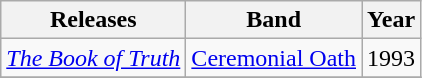<table class="wikitable sortable">
<tr>
<th>Releases</th>
<th>Band</th>
<th>Year</th>
</tr>
<tr>
<td><em><a href='#'>The Book of Truth</a></em></td>
<td><a href='#'>Ceremonial Oath</a></td>
<td>1993</td>
</tr>
<tr>
</tr>
</table>
